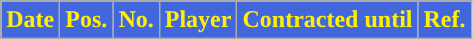<table class="wikitable plainrowheaders sortable">
<tr>
<th style="background:#4267DC; color:#FFF000; ">Date</th>
<th style="background:#4267DC; color:#FFF000; ">Pos.</th>
<th style="background:#4267DC; color:#FFF000; ">No.</th>
<th style="background:#4267DC; color:#FFF000; ">Player</th>
<th style="background:#4267DC; color:#FFF000; ">Contracted until</th>
<th style="background:#4267DC; color:#FFF000; ">Ref.</th>
</tr>
</table>
